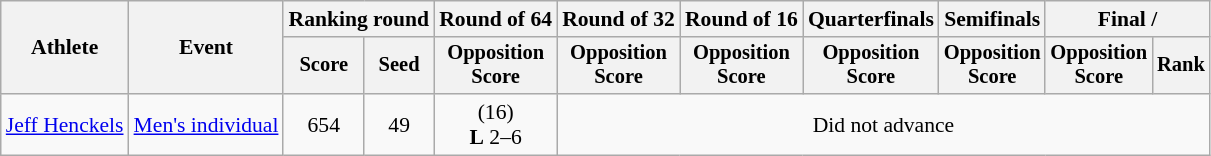<table class="wikitable" style="font-size:90%">
<tr>
<th rowspan="2">Athlete</th>
<th rowspan="2">Event</th>
<th colspan="2">Ranking round</th>
<th>Round of 64</th>
<th>Round of 32</th>
<th>Round of 16</th>
<th>Quarterfinals</th>
<th>Semifinals</th>
<th colspan="2">Final / </th>
</tr>
<tr style="font-size:95%">
<th>Score</th>
<th>Seed</th>
<th>Opposition<br>Score</th>
<th>Opposition<br>Score</th>
<th>Opposition<br>Score</th>
<th>Opposition<br>Score</th>
<th>Opposition<br>Score</th>
<th>Opposition<br>Score</th>
<th>Rank</th>
</tr>
<tr align=center>
<td align=left><a href='#'>Jeff Henckels</a></td>
<td align=left><a href='#'>Men's individual</a></td>
<td>654</td>
<td>49</td>
<td> (16)<br><strong>L</strong> 2–6</td>
<td colspan=6>Did not advance</td>
</tr>
</table>
